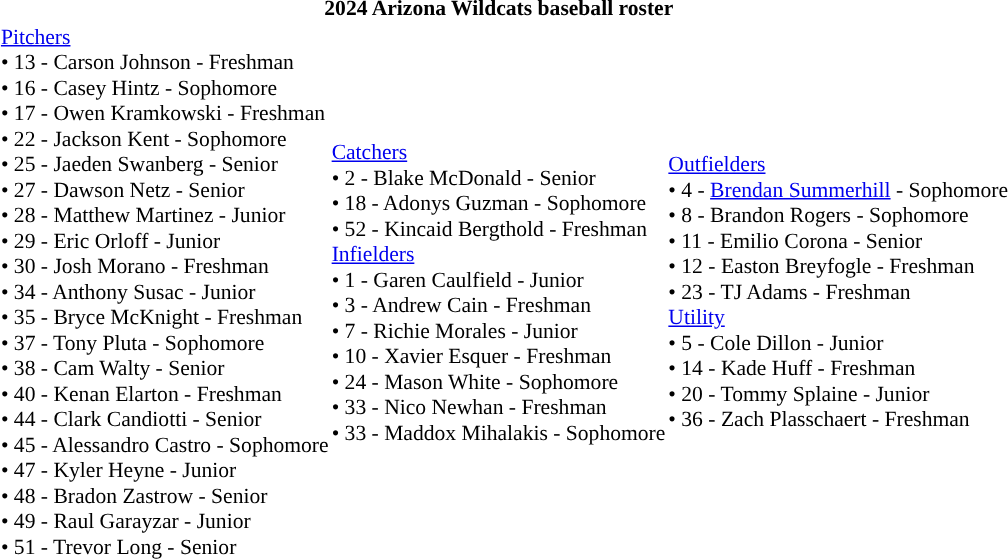<table class="toccolours" style="border-collapse:collapse; font-size:90%;">
<tr>
<th colspan="9">2024 Arizona Wildcats baseball roster</th>
</tr>
<tr>
<td width="03"> </td>
<td valign="top"></td>
<td><a href='#'>Pitchers</a><br>• 13 - Carson Johnson - Freshman<br>• 16 - Casey Hintz - Sophomore<br>• 17 - Owen Kramkowski - Freshman<br>• 22 - Jackson Kent - Sophomore<br>• 25 - Jaeden Swanberg - Senior<br>• 27 - Dawson Netz - Senior<br>• 28 - Matthew Martinez - Junior<br>• 29 - Eric Orloff - Junior<br>• 30 - Josh Morano - Freshman<br>• 34 - Anthony Susac - Junior<br>• 35 - Bryce McKnight - Freshman<br>• 37 - Tony Pluta - Sophomore<br>• 38 - Cam Walty - Senior<br>• 40 - Kenan Elarton - Freshman<br>• 44 - Clark Candiotti - Senior<br>• 45 - Alessandro Castro - Sophomore<br>• 47 - Kyler Heyne - Junior<br>• 48 - Bradon Zastrow - Senior<br>• 49 - Raul Garayzar - Junior<br>• 51 - Trevor Long - Senior</td>
<td><a href='#'>Catchers</a><br>• 2 - Blake McDonald - Senior<br>• 18 - Adonys Guzman - Sophomore<br>• 52 - Kincaid Bergthold - Freshman<br><a href='#'>Infielders</a><br>• 1 - Garen Caulfield - Junior<br>• 3 - Andrew Cain - Freshman<br>• 7 - Richie Morales - Junior<br>• 10 - Xavier Esquer - Freshman<br>• 24 - Mason White - Sophomore<br>• 33 - Nico Newhan - Freshman<br>• 33 - Maddox Mihalakis - Sophomore</td>
<td><a href='#'>Outfielders</a><br>• 4 - <a href='#'>Brendan Summerhill</a> - Sophomore<br>• 8 - Brandon Rogers - Sophomore<br>• 11 - Emilio Corona - Senior<br>• 12 - Easton Breyfogle - Freshman<br>• 23 - TJ Adams - Freshman<br><a href='#'>Utility</a><br>• 5 - Cole Dillon - Junior<br>• 14 - Kade Huff - Freshman<br>• 20 - Tommy Splaine - Junior<br>• 36 - Zach Plasschaert - Freshman</td>
</tr>
</table>
